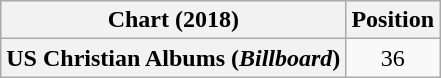<table class="wikitable sortable plainrowheaders" style="text-align:center">
<tr>
<th scope="col">Chart (2018)</th>
<th scope="col">Position</th>
</tr>
<tr>
<th scope="row">US Christian Albums (<em>Billboard</em>)</th>
<td>36</td>
</tr>
</table>
